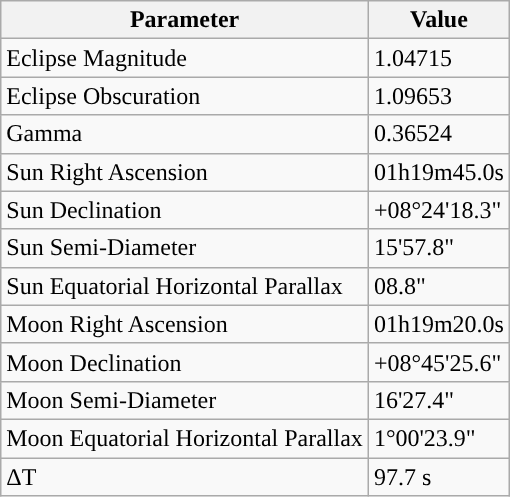<table class="wikitable">
<tr>
<th>Parameter</th>
<th>Value</th>
</tr>
<tr>
<td>Eclipse Magnitude</td>
<td>1.04715</td>
</tr>
<tr>
<td>Eclipse Obscuration</td>
<td>1.09653</td>
</tr>
<tr>
<td>Gamma</td>
<td>0.36524</td>
</tr>
<tr>
<td>Sun Right Ascension</td>
<td>01h19m45.0s</td>
</tr>
<tr>
<td>Sun Declination</td>
<td>+08°24'18.3"</td>
</tr>
<tr>
<td>Sun Semi-Diameter</td>
<td>15'57.8"</td>
</tr>
<tr>
<td>Sun Equatorial Horizontal Parallax</td>
<td>08.8"</td>
</tr>
<tr>
<td>Moon Right Ascension</td>
<td>01h19m20.0s</td>
</tr>
<tr>
<td>Moon Declination</td>
<td>+08°45'25.6"</td>
</tr>
<tr>
<td>Moon Semi-Diameter</td>
<td>16'27.4"</td>
</tr>
<tr>
<td>Moon Equatorial Horizontal Parallax</td>
<td>1°00'23.9"</td>
</tr>
<tr>
<td>ΔT</td>
<td>97.7 s</td>
</tr>
</table>
